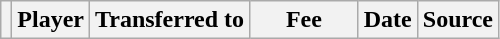<table class="wikitable plainrowheaders sortable">
<tr>
<th></th>
<th scope="col">Player</th>
<th>Transferred to</th>
<th style="width: 65px;">Fee</th>
<th scope="col">Date</th>
<th scope="col">Source</th>
</tr>
</table>
